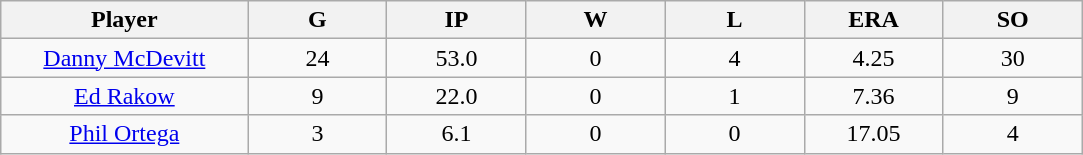<table class="wikitable sortable">
<tr>
<th bgcolor="#DDDDFF" width="16%">Player</th>
<th bgcolor="#DDDDFF" width="9%">G</th>
<th bgcolor="#DDDDFF" width="9%">IP</th>
<th bgcolor="#DDDDFF" width="9%">W</th>
<th bgcolor="#DDDDFF" width="9%">L</th>
<th bgcolor="#DDDDFF" width="9%">ERA</th>
<th bgcolor="#DDDDFF" width="9%">SO</th>
</tr>
<tr align="center">
<td><a href='#'>Danny McDevitt</a></td>
<td>24</td>
<td>53.0</td>
<td>0</td>
<td>4</td>
<td>4.25</td>
<td>30</td>
</tr>
<tr align="center">
<td><a href='#'>Ed Rakow</a></td>
<td>9</td>
<td>22.0</td>
<td>0</td>
<td>1</td>
<td>7.36</td>
<td>9</td>
</tr>
<tr align="center">
<td><a href='#'>Phil Ortega</a></td>
<td>3</td>
<td>6.1</td>
<td>0</td>
<td>0</td>
<td>17.05</td>
<td>4</td>
</tr>
</table>
